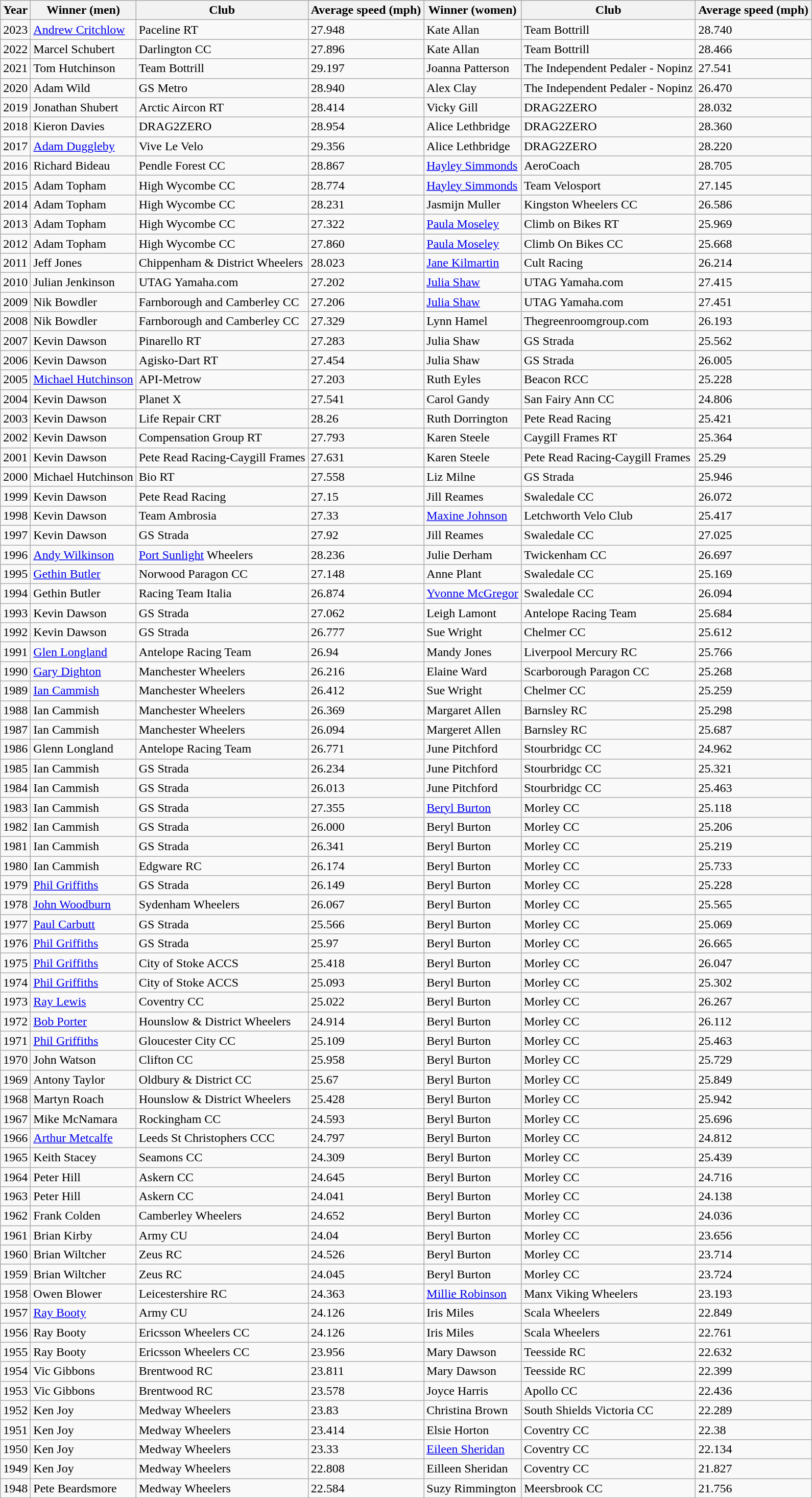<table class="wikitable">
<tr>
<th>Year</th>
<th>Winner (men)</th>
<th>Club</th>
<th>Average speed (mph)</th>
<th>Winner (women)</th>
<th>Club</th>
<th>Average speed (mph)</th>
</tr>
<tr>
<td>2023</td>
<td><a href='#'>Andrew Critchlow</a></td>
<td>Paceline RT</td>
<td>27.948</td>
<td>Kate Allan</td>
<td>Team Bottrill</td>
<td>28.740</td>
</tr>
<tr>
<td>2022</td>
<td>Marcel Schubert</td>
<td>Darlington CC</td>
<td>27.896</td>
<td>Kate Allan</td>
<td>Team Bottrill</td>
<td>28.466</td>
</tr>
<tr>
<td>2021</td>
<td>Tom Hutchinson</td>
<td>Team Bottrill</td>
<td>29.197</td>
<td>Joanna Patterson</td>
<td>The Independent Pedaler - Nopinz</td>
<td>27.541</td>
</tr>
<tr>
<td>2020</td>
<td>Adam Wild</td>
<td>GS Metro</td>
<td>28.940</td>
<td>Alex Clay</td>
<td>The Independent Pedaler - Nopinz</td>
<td>26.470</td>
</tr>
<tr>
<td>2019</td>
<td>Jonathan Shubert</td>
<td>Arctic Aircon RT</td>
<td>28.414</td>
<td>Vicky Gill</td>
<td>DRAG2ZERO</td>
<td>28.032</td>
</tr>
<tr>
<td>2018</td>
<td>Kieron Davies</td>
<td>DRAG2ZERO</td>
<td>28.954</td>
<td>Alice Lethbridge</td>
<td>DRAG2ZERO</td>
<td>28.360</td>
</tr>
<tr>
<td>2017</td>
<td><a href='#'>Adam Duggleby</a></td>
<td>Vive Le Velo</td>
<td>29.356</td>
<td>Alice Lethbridge</td>
<td>DRAG2ZERO</td>
<td>28.220</td>
</tr>
<tr>
<td>2016</td>
<td>Richard Bideau</td>
<td>Pendle Forest CC</td>
<td>28.867</td>
<td><a href='#'>Hayley Simmonds</a></td>
<td>AeroCoach</td>
<td>28.705</td>
</tr>
<tr>
<td>2015</td>
<td>Adam Topham</td>
<td>High Wycombe CC</td>
<td>28.774</td>
<td><a href='#'>Hayley Simmonds</a></td>
<td>Team Velosport</td>
<td>27.145</td>
</tr>
<tr>
<td>2014</td>
<td>Adam Topham</td>
<td>High Wycombe CC</td>
<td>28.231</td>
<td>Jasmijn Muller</td>
<td>Kingston Wheelers CC</td>
<td>26.586</td>
</tr>
<tr>
<td>2013</td>
<td>Adam Topham</td>
<td>High Wycombe CC</td>
<td>27.322</td>
<td><a href='#'>Paula Moseley</a></td>
<td>Climb on Bikes RT</td>
<td>25.969</td>
</tr>
<tr>
<td>2012</td>
<td>Adam Topham</td>
<td>High Wycombe CC</td>
<td>27.860</td>
<td><a href='#'>Paula Moseley</a></td>
<td>Climb On Bikes CC</td>
<td>25.668</td>
</tr>
<tr>
<td>2011</td>
<td>Jeff Jones</td>
<td>Chippenham & District Wheelers</td>
<td>28.023</td>
<td><a href='#'>Jane Kilmartin</a></td>
<td>Cult Racing</td>
<td>26.214</td>
</tr>
<tr>
<td>2010</td>
<td>Julian Jenkinson</td>
<td>UTAG Yamaha.com</td>
<td>27.202</td>
<td><a href='#'>Julia Shaw</a></td>
<td>UTAG Yamaha.com</td>
<td>27.415</td>
</tr>
<tr>
<td>2009</td>
<td>Nik Bowdler</td>
<td>Farnborough and Camberley CC</td>
<td>27.206</td>
<td><a href='#'>Julia Shaw</a></td>
<td>UTAG Yamaha.com</td>
<td>27.451</td>
</tr>
<tr>
<td>2008</td>
<td>Nik Bowdler</td>
<td>Farnborough and Camberley CC</td>
<td>27.329</td>
<td>Lynn Hamel</td>
<td>Thegreenroomgroup.com</td>
<td>26.193</td>
</tr>
<tr>
<td>2007</td>
<td>Kevin Dawson</td>
<td>Pinarello RT</td>
<td>27.283</td>
<td>Julia Shaw</td>
<td>GS Strada</td>
<td>25.562</td>
</tr>
<tr>
<td>2006</td>
<td>Kevin Dawson</td>
<td>Agisko-Dart RT</td>
<td>27.454</td>
<td>Julia Shaw</td>
<td>GS Strada</td>
<td>26.005</td>
</tr>
<tr>
<td>2005</td>
<td><a href='#'>Michael Hutchinson</a></td>
<td>API-Metrow</td>
<td>27.203</td>
<td>Ruth Eyles</td>
<td>Beacon RCC</td>
<td>25.228</td>
</tr>
<tr>
<td>2004</td>
<td>Kevin Dawson</td>
<td>Planet X</td>
<td>27.541</td>
<td>Carol Gandy</td>
<td>San Fairy Ann CC</td>
<td>24.806</td>
</tr>
<tr>
<td>2003</td>
<td>Kevin Dawson</td>
<td>Life Repair CRT</td>
<td>28.26</td>
<td>Ruth Dorrington</td>
<td>Pete Read Racing</td>
<td>25.421</td>
</tr>
<tr>
<td>2002</td>
<td>Kevin Dawson</td>
<td>Compensation Group RT</td>
<td>27.793</td>
<td>Karen Steele</td>
<td>Caygill Frames RT</td>
<td>25.364</td>
</tr>
<tr>
<td>2001</td>
<td>Kevin Dawson</td>
<td>Pete Read Racing-Caygill Frames</td>
<td>27.631</td>
<td>Karen Steele</td>
<td>Pete Read Racing-Caygill Frames</td>
<td>25.29</td>
</tr>
<tr>
<td>2000</td>
<td>Michael Hutchinson</td>
<td>Bio RT</td>
<td>27.558</td>
<td>Liz Milne</td>
<td>GS Strada</td>
<td>25.946</td>
</tr>
<tr>
<td>1999</td>
<td>Kevin Dawson</td>
<td>Pete Read Racing</td>
<td>27.15</td>
<td>Jill Reames</td>
<td>Swaledale CC</td>
<td>26.072</td>
</tr>
<tr>
<td>1998</td>
<td>Kevin Dawson</td>
<td>Team Ambrosia</td>
<td>27.33</td>
<td><a href='#'>Maxine Johnson</a></td>
<td>Letchworth Velo Club</td>
<td>25.417</td>
</tr>
<tr>
<td>1997</td>
<td>Kevin Dawson</td>
<td>GS Strada</td>
<td>27.92</td>
<td>Jill Reames</td>
<td>Swaledale CC</td>
<td>27.025</td>
</tr>
<tr>
<td>1996</td>
<td><a href='#'>Andy Wilkinson</a></td>
<td><a href='#'>Port Sunlight</a> Wheelers</td>
<td>28.236</td>
<td>Julie Derham</td>
<td>Twickenham CC</td>
<td>26.697</td>
</tr>
<tr>
<td>1995</td>
<td><a href='#'>Gethin Butler</a></td>
<td>Norwood Paragon CC</td>
<td>27.148</td>
<td>Anne Plant</td>
<td>Swaledale CC</td>
<td>25.169</td>
</tr>
<tr>
<td>1994</td>
<td>Gethin Butler</td>
<td>Racing Team Italia</td>
<td>26.874</td>
<td><a href='#'>Yvonne McGregor</a></td>
<td>Swaledale CC</td>
<td>26.094</td>
</tr>
<tr>
<td>1993</td>
<td>Kevin Dawson</td>
<td>GS Strada</td>
<td>27.062</td>
<td>Leigh Lamont</td>
<td>Antelope Racing Team</td>
<td>25.684</td>
</tr>
<tr>
<td>1992</td>
<td>Kevin Dawson</td>
<td>GS Strada</td>
<td>26.777</td>
<td>Sue Wright</td>
<td>Chelmer CC</td>
<td>25.612</td>
</tr>
<tr>
<td>1991</td>
<td><a href='#'>Glen Longland</a></td>
<td>Antelope Racing Team</td>
<td>26.94</td>
<td>Mandy Jones</td>
<td>Liverpool Mercury RC</td>
<td>25.766</td>
</tr>
<tr>
<td>1990</td>
<td><a href='#'>Gary Dighton</a></td>
<td>Manchester Wheelers</td>
<td>26.216</td>
<td>Elaine Ward</td>
<td>Scarborough Paragon CC</td>
<td>25.268</td>
</tr>
<tr>
<td>1989</td>
<td><a href='#'>Ian Cammish</a></td>
<td>Manchester Wheelers</td>
<td>26.412</td>
<td>Sue Wright</td>
<td>Chelmer CC</td>
<td>25.259</td>
</tr>
<tr>
<td>1988</td>
<td>Ian Cammish</td>
<td>Manchester Wheelers</td>
<td>26.369</td>
<td>Margaret Allen</td>
<td>Barnsley RC</td>
<td>25.298</td>
</tr>
<tr>
<td>1987</td>
<td>Ian Cammish</td>
<td>Manchester Wheelers</td>
<td>26.094</td>
<td>Margeret Allen</td>
<td>Barnsley RC</td>
<td>25.687</td>
</tr>
<tr>
<td>1986</td>
<td>Glenn Longland</td>
<td>Antelope Racing Team</td>
<td>26.771</td>
<td>June Pitchford</td>
<td>Stourbridgc CC</td>
<td>24.962</td>
</tr>
<tr>
<td>1985</td>
<td>Ian Cammish</td>
<td>GS Strada</td>
<td>26.234</td>
<td>June Pitchford</td>
<td>Stourbridgc CC</td>
<td>25.321</td>
</tr>
<tr>
<td>1984</td>
<td>Ian Cammish</td>
<td>GS Strada</td>
<td>26.013</td>
<td>June Pitchford</td>
<td>Stourbridgc CC</td>
<td>25.463</td>
</tr>
<tr>
<td>1983</td>
<td>Ian Cammish</td>
<td>GS Strada</td>
<td>27.355</td>
<td><a href='#'>Beryl Burton</a></td>
<td>Morley CC</td>
<td>25.118</td>
</tr>
<tr>
<td>1982</td>
<td>Ian Cammish</td>
<td>GS Strada</td>
<td>26.000</td>
<td>Beryl Burton</td>
<td>Morley CC</td>
<td>25.206</td>
</tr>
<tr>
<td>1981</td>
<td>Ian Cammish</td>
<td>GS Strada</td>
<td>26.341</td>
<td>Beryl Burton</td>
<td>Morley CC</td>
<td>25.219</td>
</tr>
<tr>
<td>1980</td>
<td>Ian Cammish</td>
<td>Edgware RC</td>
<td>26.174</td>
<td>Beryl Burton</td>
<td>Morley CC</td>
<td>25.733</td>
</tr>
<tr>
<td>1979</td>
<td><a href='#'>Phil Griffiths</a></td>
<td>GS Strada</td>
<td>26.149</td>
<td>Beryl Burton</td>
<td>Morley CC</td>
<td>25.228</td>
</tr>
<tr>
<td>1978</td>
<td><a href='#'>John Woodburn</a></td>
<td>Sydenham Wheelers</td>
<td>26.067</td>
<td>Beryl Burton</td>
<td>Morley CC</td>
<td>25.565</td>
</tr>
<tr>
<td>1977</td>
<td><a href='#'>Paul Carbutt</a></td>
<td>GS Strada</td>
<td>25.566</td>
<td>Beryl Burton</td>
<td>Morley CC</td>
<td>25.069</td>
</tr>
<tr>
<td>1976</td>
<td><a href='#'>Phil Griffiths</a></td>
<td>GS Strada</td>
<td>25.97</td>
<td>Beryl Burton</td>
<td>Morley CC</td>
<td>26.665</td>
</tr>
<tr>
<td>1975</td>
<td><a href='#'>Phil Griffiths</a></td>
<td>City of Stoke ACCS</td>
<td>25.418</td>
<td>Beryl Burton</td>
<td>Morley CC</td>
<td>26.047</td>
</tr>
<tr>
<td>1974</td>
<td><a href='#'>Phil Griffiths</a></td>
<td>City of Stoke ACCS</td>
<td>25.093</td>
<td>Beryl Burton</td>
<td>Morley CC</td>
<td>25.302</td>
</tr>
<tr>
<td>1973</td>
<td><a href='#'>Ray Lewis</a></td>
<td>Coventry CC</td>
<td>25.022</td>
<td>Beryl Burton</td>
<td>Morley CC</td>
<td>26.267</td>
</tr>
<tr>
<td>1972</td>
<td><a href='#'>Bob Porter</a></td>
<td>Hounslow & District Wheelers</td>
<td>24.914</td>
<td>Beryl Burton</td>
<td>Morley CC</td>
<td>26.112</td>
</tr>
<tr>
<td>1971</td>
<td><a href='#'>Phil Griffiths</a></td>
<td>Gloucester City CC</td>
<td>25.109</td>
<td>Beryl Burton</td>
<td>Morley CC</td>
<td>25.463</td>
</tr>
<tr>
<td>1970</td>
<td>John Watson</td>
<td>Clifton CC</td>
<td>25.958</td>
<td>Beryl Burton</td>
<td>Morley CC</td>
<td>25.729</td>
</tr>
<tr>
<td>1969</td>
<td>Antony Taylor</td>
<td>Oldbury & District CC</td>
<td>25.67</td>
<td>Beryl Burton</td>
<td>Morley CC</td>
<td>25.849</td>
</tr>
<tr>
<td>1968</td>
<td>Martyn Roach</td>
<td>Hounslow & District Wheelers</td>
<td>25.428</td>
<td>Beryl Burton</td>
<td>Morley CC</td>
<td>25.942</td>
</tr>
<tr>
<td>1967</td>
<td>Mike McNamara</td>
<td>Rockingham CC</td>
<td>24.593</td>
<td>Beryl Burton</td>
<td>Morley CC</td>
<td>25.696</td>
</tr>
<tr>
<td>1966</td>
<td><a href='#'>Arthur Metcalfe</a></td>
<td>Leeds St Christophers CCC</td>
<td>24.797</td>
<td>Beryl Burton</td>
<td>Morley CC</td>
<td>24.812</td>
</tr>
<tr>
<td>1965</td>
<td>Keith Stacey</td>
<td>Seamons CC</td>
<td>24.309</td>
<td>Beryl Burton</td>
<td>Morley CC</td>
<td>25.439</td>
</tr>
<tr>
<td>1964</td>
<td>Peter Hill</td>
<td>Askern CC</td>
<td>24.645</td>
<td>Beryl Burton</td>
<td>Morley CC</td>
<td>24.716</td>
</tr>
<tr>
<td>1963</td>
<td>Peter Hill</td>
<td>Askern CC</td>
<td>24.041</td>
<td>Beryl Burton</td>
<td>Morley CC</td>
<td>24.138</td>
</tr>
<tr>
<td>1962</td>
<td>Frank Colden</td>
<td>Camberley Wheelers</td>
<td>24.652</td>
<td>Beryl Burton</td>
<td>Morley CC</td>
<td>24.036</td>
</tr>
<tr>
<td>1961</td>
<td>Brian Kirby</td>
<td>Army CU</td>
<td>24.04</td>
<td>Beryl Burton</td>
<td>Morley CC</td>
<td>23.656</td>
</tr>
<tr>
<td>1960</td>
<td>Brian Wiltcher</td>
<td>Zeus RC</td>
<td>24.526</td>
<td>Beryl Burton</td>
<td>Morley CC</td>
<td>23.714</td>
</tr>
<tr>
<td>1959</td>
<td>Brian Wiltcher</td>
<td>Zeus RC</td>
<td>24.045</td>
<td>Beryl Burton</td>
<td>Morley CC</td>
<td>23.724</td>
</tr>
<tr>
<td>1958</td>
<td>Owen Blower</td>
<td>Leicestershire RC</td>
<td>24.363</td>
<td><a href='#'>Millie Robinson</a></td>
<td>Manx Viking Wheelers</td>
<td>23.193</td>
</tr>
<tr>
<td>1957</td>
<td><a href='#'>Ray Booty</a></td>
<td>Army CU</td>
<td>24.126</td>
<td>Iris Miles</td>
<td>Scala Wheelers</td>
<td>22.849</td>
</tr>
<tr>
<td>1956</td>
<td>Ray Booty</td>
<td>Ericsson Wheelers CC</td>
<td>24.126</td>
<td>Iris Miles</td>
<td>Scala Wheelers</td>
<td>22.761</td>
</tr>
<tr>
<td>1955</td>
<td>Ray Booty</td>
<td>Ericsson Wheelers CC</td>
<td>23.956</td>
<td>Mary Dawson</td>
<td>Teesside RC</td>
<td>22.632</td>
</tr>
<tr>
<td>1954</td>
<td>Vic Gibbons</td>
<td>Brentwood RC</td>
<td>23.811</td>
<td>Mary Dawson</td>
<td>Teesside RC</td>
<td>22.399</td>
</tr>
<tr>
<td>1953</td>
<td>Vic Gibbons</td>
<td>Brentwood RC</td>
<td>23.578</td>
<td>Joyce Harris</td>
<td>Apollo CC</td>
<td>22.436</td>
</tr>
<tr>
<td>1952</td>
<td>Ken Joy</td>
<td>Medway Wheelers</td>
<td>23.83</td>
<td>Christina Brown</td>
<td>South Shields Victoria CC</td>
<td>22.289</td>
</tr>
<tr>
<td>1951</td>
<td>Ken Joy</td>
<td>Medway Wheelers</td>
<td>23.414</td>
<td>Elsie Horton</td>
<td>Coventry CC</td>
<td>22.38</td>
</tr>
<tr>
<td>1950</td>
<td>Ken Joy</td>
<td>Medway Wheelers</td>
<td>23.33</td>
<td><a href='#'>Eileen Sheridan</a></td>
<td>Coventry CC</td>
<td>22.134</td>
</tr>
<tr>
<td>1949</td>
<td>Ken Joy</td>
<td>Medway Wheelers</td>
<td>22.808</td>
<td>Eilleen Sheridan</td>
<td>Coventry CC</td>
<td>21.827</td>
</tr>
<tr>
<td>1948</td>
<td>Pete Beardsmore</td>
<td>Medway Wheelers</td>
<td>22.584</td>
<td>Suzy Rimmington</td>
<td>Meersbrook CC</td>
<td>21.756</td>
</tr>
<tr>
</tr>
</table>
